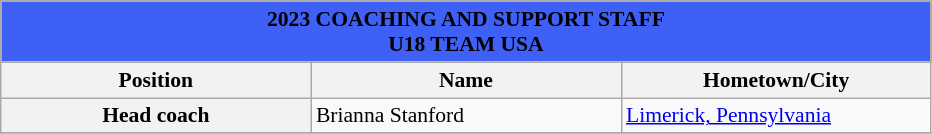<table class="wikitable" style="text-align:left; font-size:90%;">
<tr>
<th style=background:#3E60F7 colspan=3>2023 COACHING AND SUPPORT STAFF<br>U18 TEAM USA</th>
</tr>
<tr>
<th align=left width=200>Position</th>
<th align=left width=200>Name</th>
<th align=left width=200>Hometown/City</th>
</tr>
<tr>
<th align=left>Head coach</th>
<td>Brianna Stanford</td>
<td><a href='#'>Limerick, Pennsylvania</a></td>
</tr>
<tr bgcolor=#f0f0f0>
</tr>
</table>
